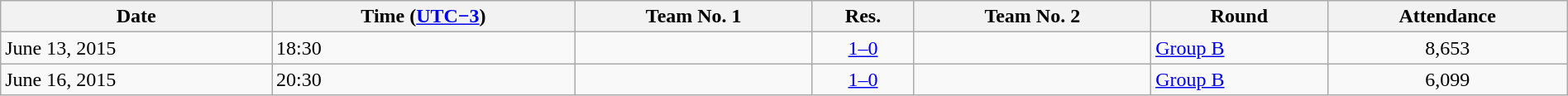<table class="wikitable"  style="text-align:left; width:100%;">
<tr>
<th>Date</th>
<th>Time (<a href='#'>UTC−3</a>)</th>
<th>Team No. 1</th>
<th>Res.</th>
<th>Team No. 2</th>
<th>Round</th>
<th>Attendance</th>
</tr>
<tr>
<td>June 13, 2015</td>
<td>18:30</td>
<td></td>
<td style="text-align:center;"><a href='#'>1–0</a></td>
<td></td>
<td><a href='#'>Group B</a></td>
<td style="text-align:center;">8,653</td>
</tr>
<tr>
<td>June 16, 2015</td>
<td>20:30</td>
<td></td>
<td style="text-align:center;"><a href='#'>1–0</a></td>
<td></td>
<td><a href='#'>Group B</a></td>
<td style="text-align:center;">6,099</td>
</tr>
</table>
